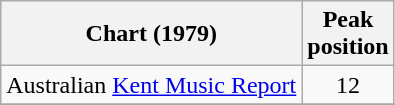<table class="wikitable sortable">
<tr>
<th>Chart (1979)</th>
<th>Peak<br>position</th>
</tr>
<tr>
<td>Australian <a href='#'>Kent Music Report</a></td>
<td style="text-align:center;">12</td>
</tr>
<tr>
</tr>
</table>
